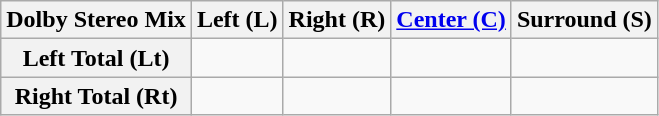<table class="wikitable">
<tr>
<th>Dolby Stereo Mix</th>
<th>Left (L)</th>
<th>Right (R)</th>
<th><a href='#'>Center (C)</a></th>
<th>Surround (S)</th>
</tr>
<tr>
<th>Left Total (Lt)</th>
<td></td>
<td></td>
<td></td>
<td></td>
</tr>
<tr>
<th>Right Total (Rt)</th>
<td></td>
<td></td>
<td></td>
<td></td>
</tr>
</table>
